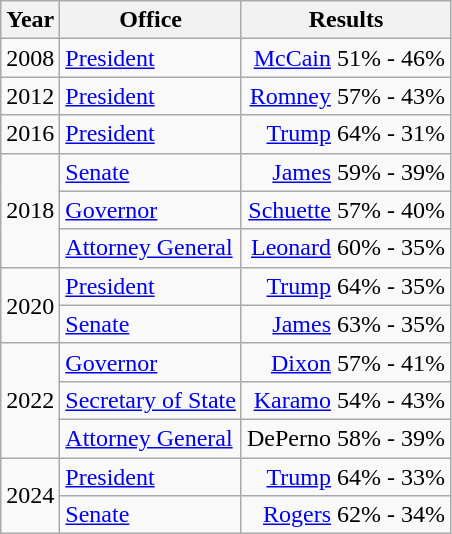<table class=wikitable>
<tr>
<th>Year</th>
<th>Office</th>
<th>Results</th>
</tr>
<tr>
<td>2008</td>
<td><a href='#'>President</a></td>
<td align="right" ><a href='#'>McCain</a> 51% - 46%</td>
</tr>
<tr>
<td>2012</td>
<td><a href='#'>President</a></td>
<td align="right" ><a href='#'>Romney</a> 57% - 43%</td>
</tr>
<tr>
<td>2016</td>
<td><a href='#'>President</a></td>
<td align="right" ><a href='#'>Trump</a> 64% - 31%</td>
</tr>
<tr>
<td rowspan=3>2018</td>
<td><a href='#'>Senate</a></td>
<td align="right" ><a href='#'>James</a> 59% - 39%</td>
</tr>
<tr>
<td><a href='#'>Governor</a></td>
<td align="right" ><a href='#'>Schuette</a> 57% - 40%</td>
</tr>
<tr>
<td><a href='#'>Attorney General</a></td>
<td align="right" ><a href='#'>Leonard</a> 60% - 35%</td>
</tr>
<tr>
<td rowspan=2>2020</td>
<td><a href='#'>President</a></td>
<td align="right" ><a href='#'>Trump</a> 64% - 35%</td>
</tr>
<tr>
<td><a href='#'>Senate</a></td>
<td align="right" ><a href='#'>James</a> 63% - 35%</td>
</tr>
<tr>
<td rowspan=3>2022</td>
<td><a href='#'>Governor</a></td>
<td align="right" ><a href='#'>Dixon</a> 57% - 41%</td>
</tr>
<tr>
<td><a href='#'>Secretary of State</a></td>
<td align="right" ><a href='#'>Karamo</a> 54% - 43%</td>
</tr>
<tr>
<td><a href='#'>Attorney General</a></td>
<td align="right" >DePerno 58% - 39%</td>
</tr>
<tr>
<td rowspan=2>2024</td>
<td><a href='#'>President</a></td>
<td align="right" ><a href='#'>Trump</a> 64% - 33%</td>
</tr>
<tr>
<td><a href='#'>Senate</a></td>
<td align="right" ><a href='#'>Rogers</a> 62% - 34%</td>
</tr>
</table>
